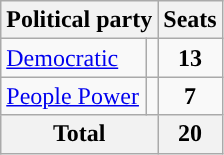<table class="wikitable">
<tr>
<th colspan="2">Political party</th>
<th>Seats</th>
</tr>
<tr>
<td><a href='#'>Democratic</a></td>
<td style="background:"></td>
<td style="text-align: center;"><strong>13</strong></td>
</tr>
<tr>
<td><a href='#'>People Power</a></td>
<td style="background:"></td>
<td style="text-align: center;"><strong>7</strong></td>
</tr>
<tr>
<th colspan="2">Total</th>
<th>20</th>
</tr>
</table>
